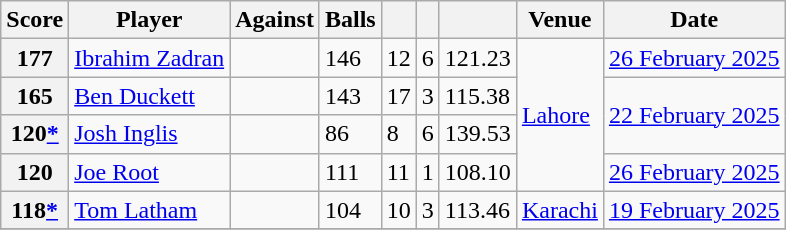<table class="wikitable">
<tr>
<th>Score</th>
<th>Player</th>
<th>Against</th>
<th>Balls</th>
<th></th>
<th></th>
<th></th>
<th>Venue</th>
<th>Date</th>
</tr>
<tr>
<th>177</th>
<td> <a href='#'>Ibrahim Zadran</a></td>
<td></td>
<td>146</td>
<td>12</td>
<td>6</td>
<td>121.23</td>
<td rowspan="4"><a href='#'>Lahore</a></td>
<td><a href='#'>26 February 2025</a></td>
</tr>
<tr>
<th>165</th>
<td> <a href='#'>Ben Duckett</a></td>
<td></td>
<td>143</td>
<td>17</td>
<td>3</td>
<td>115.38</td>
<td rowspan=2><a href='#'>22 February 2025</a></td>
</tr>
<tr>
<th>120<a href='#'>*</a></th>
<td> <a href='#'>Josh Inglis</a></td>
<td></td>
<td>86</td>
<td>8</td>
<td>6</td>
<td>139.53</td>
</tr>
<tr>
<th>120</th>
<td> <a href='#'>Joe Root</a></td>
<td></td>
<td>111</td>
<td>11</td>
<td>1</td>
<td>108.10</td>
<td><a href='#'>26 February 2025</a></td>
</tr>
<tr>
<th>118<a href='#'>*</a></th>
<td> <a href='#'>Tom Latham</a></td>
<td></td>
<td>104</td>
<td>10</td>
<td>3</td>
<td>113.46</td>
<td><a href='#'>Karachi</a></td>
<td><a href='#'>19 February 2025</a></td>
</tr>
<tr>
</tr>
</table>
